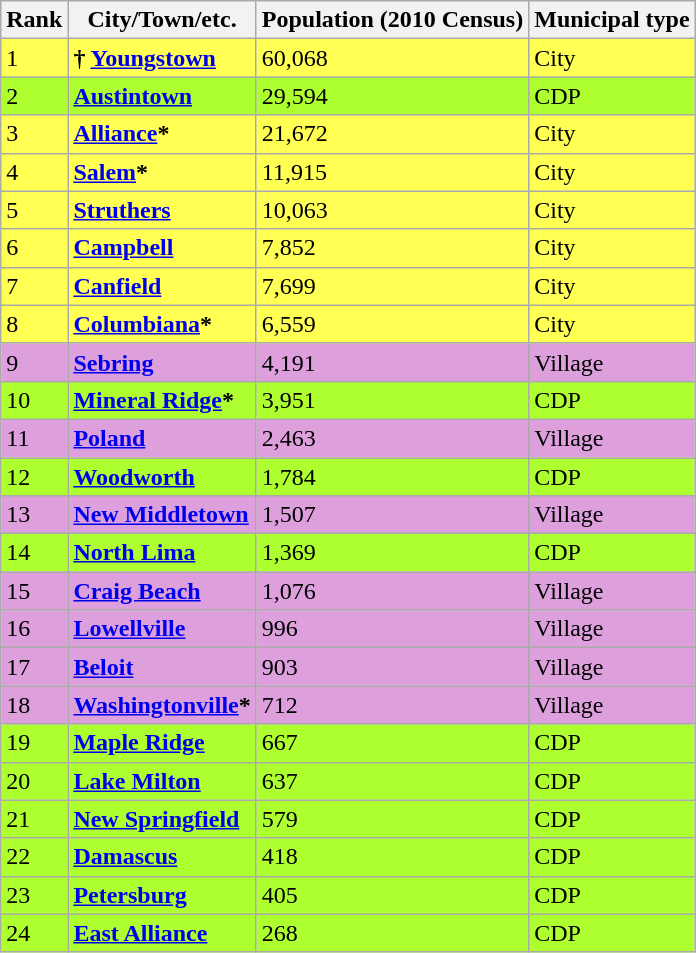<table class="wikitable sortable">
<tr>
<th>Rank</th>
<th>City/Town/etc.</th>
<th>Population (2010 Census)</th>
<th>Municipal type</th>
</tr>
<tr style="background-color:#FFFF54;">
<td>1</td>
<td><strong>† <a href='#'>Youngstown</a></strong></td>
<td>60,068</td>
<td>City</td>
</tr>
<tr style="background-color:#ADFF2F;">
<td>2</td>
<td><strong><a href='#'>Austintown</a></strong></td>
<td>29,594</td>
<td>CDP</td>
</tr>
<tr style="background-color:#FFFF54;">
<td>3</td>
<td><strong><a href='#'>Alliance</a>*</strong></td>
<td>21,672</td>
<td>City</td>
</tr>
<tr style="background-color:#FFFF54;">
<td>4</td>
<td><strong><a href='#'>Salem</a>*</strong></td>
<td>11,915</td>
<td>City</td>
</tr>
<tr style="background-color:#FFFF54;">
<td>5</td>
<td><strong><a href='#'>Struthers</a></strong></td>
<td>10,063</td>
<td>City</td>
</tr>
<tr style="background-color:#FFFF54;">
<td>6</td>
<td><strong><a href='#'>Campbell</a></strong></td>
<td>7,852</td>
<td>City</td>
</tr>
<tr style="background-color:#FFFF54;">
<td>7</td>
<td><strong><a href='#'>Canfield</a></strong></td>
<td>7,699</td>
<td>City</td>
</tr>
<tr style="background-color:#FFFF54;">
<td>8</td>
<td><strong><a href='#'>Columbiana</a>*</strong></td>
<td>6,559</td>
<td>City</td>
</tr>
<tr style="background-color:#DDA0DD;">
<td>9</td>
<td><strong><a href='#'>Sebring</a></strong></td>
<td>4,191</td>
<td>Village</td>
</tr>
<tr style="background-color:#ADFF2F;">
<td>10</td>
<td><strong><a href='#'>Mineral Ridge</a>*</strong></td>
<td>3,951</td>
<td>CDP</td>
</tr>
<tr style="background-color:#DDA0DD;">
<td>11</td>
<td><strong><a href='#'>Poland</a></strong></td>
<td>2,463</td>
<td>Village</td>
</tr>
<tr style="background-color:#ADFF2F;">
<td>12</td>
<td><strong><a href='#'>Woodworth</a></strong></td>
<td>1,784</td>
<td>CDP</td>
</tr>
<tr style="background-color:#DDA0DD;">
<td>13</td>
<td><strong><a href='#'>New Middletown</a></strong></td>
<td>1,507</td>
<td>Village</td>
</tr>
<tr style="background-color:#ADFF2F;">
<td>14</td>
<td><strong><a href='#'>North Lima</a></strong></td>
<td>1,369</td>
<td>CDP</td>
</tr>
<tr style="background-color:#DDA0DD;">
<td>15</td>
<td><strong><a href='#'>Craig Beach</a></strong></td>
<td>1,076</td>
<td>Village</td>
</tr>
<tr style="background-color:#DDA0DD;">
<td>16</td>
<td><strong><a href='#'>Lowellville</a></strong></td>
<td>996</td>
<td>Village</td>
</tr>
<tr style="background-color:#DDA0DD;">
<td>17</td>
<td><strong><a href='#'>Beloit</a></strong></td>
<td>903</td>
<td>Village</td>
</tr>
<tr style="background-color:#DDA0DD;">
<td>18</td>
<td><strong><a href='#'>Washingtonville</a>*</strong></td>
<td>712</td>
<td>Village</td>
</tr>
<tr style="background-color:#ADFF2F;">
<td>19</td>
<td><strong><a href='#'>Maple Ridge</a></strong></td>
<td>667</td>
<td>CDP</td>
</tr>
<tr style="background-color:#ADFF2F;">
<td>20</td>
<td><strong><a href='#'>Lake Milton</a></strong></td>
<td>637</td>
<td>CDP</td>
</tr>
<tr style="background-color:#ADFF2F;">
<td>21</td>
<td><strong><a href='#'>New Springfield</a></strong></td>
<td>579</td>
<td>CDP</td>
</tr>
<tr style="background-color:#ADFF2F;">
<td>22</td>
<td><strong><a href='#'>Damascus</a></strong></td>
<td>418</td>
<td>CDP</td>
</tr>
<tr style="background-color:#ADFF2F;">
<td>23</td>
<td><strong><a href='#'>Petersburg</a></strong></td>
<td>405</td>
<td>CDP</td>
</tr>
<tr style="background-color:#ADFF2F;">
<td>24</td>
<td><strong><a href='#'>East Alliance</a></strong></td>
<td>268</td>
<td>CDP</td>
</tr>
</table>
